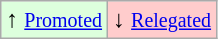<table class="wikitable" align="center">
<tr>
<td bgcolor="#ddffdd">↑ <small><a href='#'>Promoted</a></small></td>
<td bgcolor="#ffcccc">↓ <small><a href='#'>Relegated</a></small></td>
</tr>
</table>
